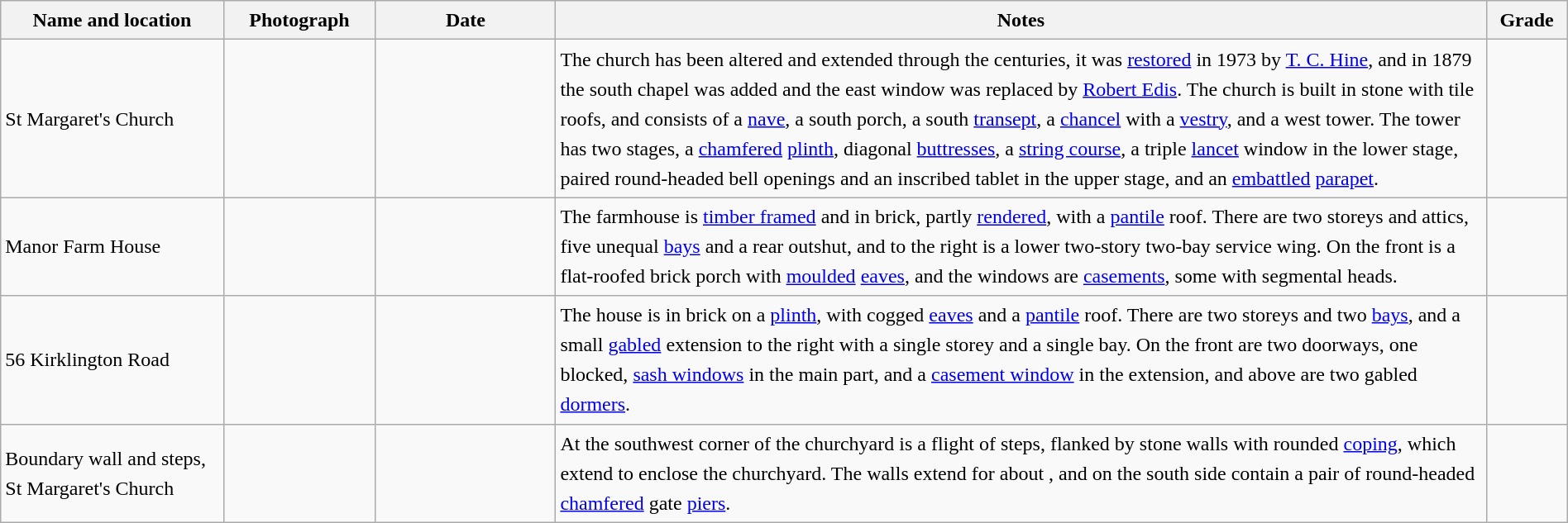<table class="wikitable sortable plainrowheaders" style="width:100%; border:0px; text-align:left; line-height:150%">
<tr>
<th scope="col"  style="width:150px">Name and location</th>
<th scope="col"  style="width:100px" class="unsortable">Photograph</th>
<th scope="col"  style="width:120px">Date</th>
<th scope="col"  style="width:650px" class="unsortable">Notes</th>
<th scope="col"  style="width:50px">Grade</th>
</tr>
<tr>
<td>St Margaret's Church<br><small></small></td>
<td></td>
<td align="center"></td>
<td>The church has been altered and extended through the centuries, it was <a href='#'>restored</a> in 1973 by <a href='#'>T. C. Hine</a>, and in 1879 the south chapel was added and the east window was replaced by <a href='#'>Robert Edis</a>.  The church is built in stone with tile roofs, and consists of a <a href='#'>nave</a>, a south porch, a south <a href='#'>transept</a>, a <a href='#'>chancel</a> with a <a href='#'>vestry</a>, and a west tower.  The tower has two stages, a <a href='#'>chamfered</a> <a href='#'>plinth</a>, diagonal <a href='#'>buttresses</a>, a <a href='#'>string course</a>, a triple <a href='#'>lancet</a> window in the lower stage, paired round-headed bell openings and an inscribed tablet in the upper stage, and an <a href='#'>embattled</a> <a href='#'>parapet</a>.</td>
<td align="center" ></td>
</tr>
<tr>
<td>Manor Farm House<br><small></small></td>
<td></td>
<td align="center"></td>
<td>The farmhouse is <a href='#'>timber framed</a> and in brick, partly <a href='#'>rendered</a>, with a <a href='#'>pantile</a> roof.  There are two storeys and attics, five unequal <a href='#'>bays</a> and a rear outshut, and to the right is a lower two-story two-bay service wing.  On the front is a flat-roofed brick porch with <a href='#'>moulded</a> <a href='#'>eaves</a>, and the windows are <a href='#'>casements</a>, some with segmental heads.</td>
<td align="center" ></td>
</tr>
<tr>
<td>56 Kirklington Road<br><small></small></td>
<td></td>
<td align="center"></td>
<td>The house is in brick on a <a href='#'>plinth</a>, with cogged <a href='#'>eaves</a> and a <a href='#'>pantile</a> roof.  There are two storeys and two <a href='#'>bays</a>, and a small <a href='#'>gabled</a> extension to the right with a single storey and a single bay.  On the front are two doorways, one blocked, <a href='#'>sash windows</a> in the main part, and a <a href='#'>casement window</a> in the extension, and above are two gabled <a href='#'>dormers</a>.</td>
<td align="center" ></td>
</tr>
<tr>
<td>Boundary wall and steps,<br>St Margaret's Church<br><small></small></td>
<td></td>
<td align="center"></td>
<td>At the southwest corner of the churchyard is a flight of steps, flanked by stone walls with rounded <a href='#'>coping</a>, which extend to enclose the churchyard.  The walls extend for about , and on the south side contain a pair of round-headed <a href='#'>chamfered</a> gate <a href='#'>piers</a>.</td>
<td align="center" ></td>
</tr>
<tr>
</tr>
</table>
